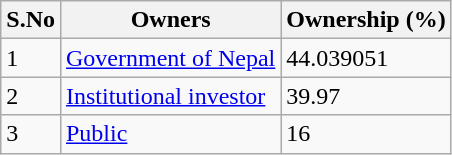<table class="wikitable">
<tr>
<th>S.No</th>
<th>Owners</th>
<th>Ownership (%)</th>
</tr>
<tr>
<td>1</td>
<td><a href='#'>Government of Nepal</a></td>
<td>44.039051</td>
</tr>
<tr>
<td>2</td>
<td><a href='#'>Institutional investor</a></td>
<td>39.97</td>
</tr>
<tr>
<td>3</td>
<td><a href='#'>Public</a></td>
<td>16</td>
</tr>
</table>
